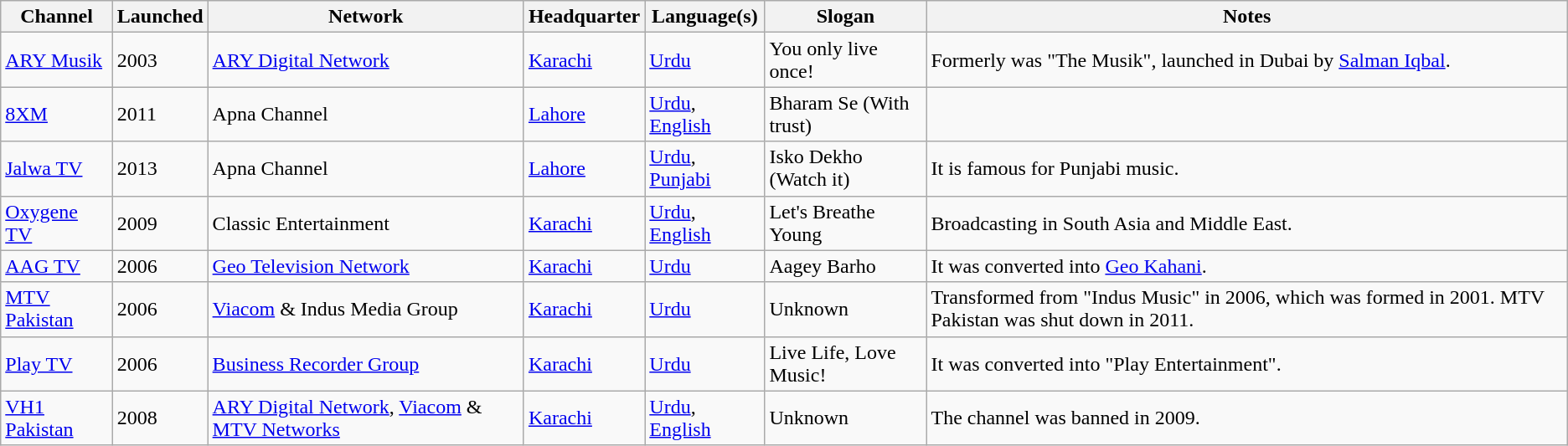<table class="wikitable">
<tr>
<th>Channel</th>
<th>Launched</th>
<th>Network</th>
<th>Headquarter</th>
<th>Language(s)</th>
<th>Slogan</th>
<th>Notes</th>
</tr>
<tr>
<td><a href='#'>ARY Musik</a></td>
<td>2003</td>
<td><a href='#'>ARY Digital Network</a></td>
<td><a href='#'>Karachi</a></td>
<td><a href='#'>Urdu</a></td>
<td>You only live once!</td>
<td>Formerly was "The Musik", launched in Dubai by <a href='#'>Salman Iqbal</a>.</td>
</tr>
<tr>
<td><a href='#'>8XM</a></td>
<td>2011</td>
<td>Apna Channel</td>
<td><a href='#'>Lahore</a></td>
<td><a href='#'>Urdu</a>, <a href='#'>English</a></td>
<td>Bharam Se (With trust)</td>
<td></td>
</tr>
<tr>
<td><a href='#'>Jalwa TV</a></td>
<td>2013</td>
<td>Apna Channel</td>
<td><a href='#'>Lahore</a></td>
<td><a href='#'>Urdu</a>, <a href='#'>Punjabi</a></td>
<td>Isko Dekho (Watch it)</td>
<td>It is famous for Punjabi music.</td>
</tr>
<tr>
<td><a href='#'>Oxygene TV</a></td>
<td>2009</td>
<td>Classic Entertainment</td>
<td><a href='#'>Karachi</a></td>
<td><a href='#'>Urdu</a>, <a href='#'>English</a></td>
<td>Let's Breathe Young</td>
<td>Broadcasting in South Asia and Middle East.</td>
</tr>
<tr>
<td><a href='#'>AAG TV</a></td>
<td>2006</td>
<td><a href='#'>Geo Television Network</a></td>
<td><a href='#'>Karachi</a></td>
<td><a href='#'>Urdu</a></td>
<td>Aagey Barho</td>
<td>It was converted into <a href='#'>Geo Kahani</a>.</td>
</tr>
<tr>
<td><a href='#'>MTV Pakistan</a></td>
<td>2006</td>
<td><a href='#'>Viacom</a> & Indus Media Group</td>
<td><a href='#'>Karachi</a></td>
<td><a href='#'>Urdu</a></td>
<td>Unknown</td>
<td>Transformed from "Indus Music" in 2006, which was formed in 2001. MTV Pakistan was shut down in 2011.</td>
</tr>
<tr>
<td><a href='#'>Play TV</a></td>
<td>2006</td>
<td><a href='#'>Business Recorder Group</a></td>
<td><a href='#'>Karachi</a></td>
<td><a href='#'>Urdu</a></td>
<td>Live Life, Love Music!</td>
<td>It was converted into "Play Entertainment".</td>
</tr>
<tr>
<td><a href='#'>VH1 Pakistan</a></td>
<td>2008</td>
<td><a href='#'>ARY Digital Network</a>, <a href='#'>Viacom</a> & <a href='#'>MTV Networks</a></td>
<td><a href='#'>Karachi</a></td>
<td><a href='#'>Urdu</a>, <a href='#'>English</a></td>
<td>Unknown</td>
<td>The channel was banned in 2009.</td>
</tr>
</table>
